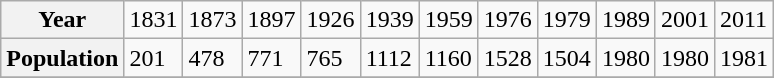<table class="wikitable">
<tr>
<th>Year</th>
<td>1831</td>
<td>1873</td>
<td>1897</td>
<td>1926</td>
<td>1939</td>
<td>1959</td>
<td>1976</td>
<td>1979</td>
<td>1989</td>
<td>2001</td>
<td>2011</td>
</tr>
<tr>
<th>Population</th>
<td>201</td>
<td>478</td>
<td>771</td>
<td>765</td>
<td>1112</td>
<td>1160</td>
<td>1528</td>
<td>1504</td>
<td>1980</td>
<td>1980</td>
<td>1981</td>
</tr>
<tr>
</tr>
</table>
